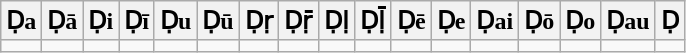<table class=wikitable>
<tr>
<th>Ḍa</th>
<th>Ḍā</th>
<th>Ḍi</th>
<th>Ḍī</th>
<th>Ḍu</th>
<th>Ḍū</th>
<th>Ḍṛ</th>
<th>Ḍṝ</th>
<th>Ḍḷ</th>
<th>Ḍḹ</th>
<th>Ḍē</th>
<th>Ḍe</th>
<th>Ḍai</th>
<th>Ḍō</th>
<th>Ḍo</th>
<th>Ḍau</th>
<th>Ḍ</th>
</tr>
<tr>
<td></td>
<td></td>
<td></td>
<td></td>
<td></td>
<td></td>
<td></td>
<td></td>
<td></td>
<td></td>
<td></td>
<td></td>
<td></td>
<td></td>
<td></td>
<td></td>
<td></td>
</tr>
</table>
